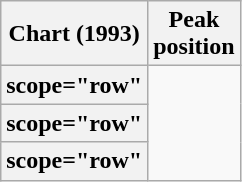<table class="wikitable plainrowheaders sortable">
<tr>
<th scope="col">Chart (1993)</th>
<th scope="col">Peak<br>position</th>
</tr>
<tr>
<th>scope="row" </th>
</tr>
<tr>
<th>scope="row" </th>
</tr>
<tr>
<th>scope="row" </th>
</tr>
</table>
